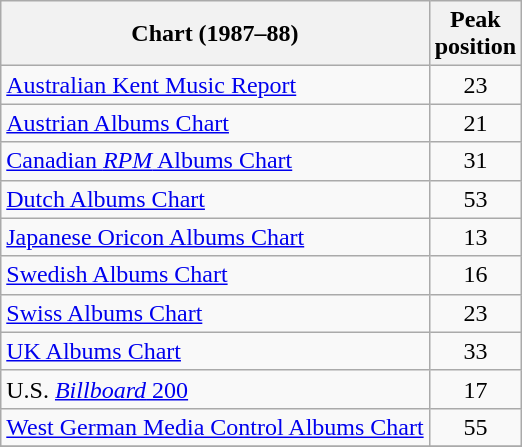<table class="wikitable sortable" style="text-align:center;">
<tr>
<th>Chart (1987–88)</th>
<th>Peak<br>position</th>
</tr>
<tr>
<td align="left"><a href='#'>Australian Kent Music Report</a></td>
<td>23</td>
</tr>
<tr>
<td align="left"><a href='#'>Austrian Albums Chart</a></td>
<td>21</td>
</tr>
<tr>
<td align="left"><a href='#'>Canadian <em>RPM</em> Albums Chart</a></td>
<td>31</td>
</tr>
<tr>
<td align="left"><a href='#'>Dutch Albums Chart</a></td>
<td>53</td>
</tr>
<tr>
<td align="left"><a href='#'>Japanese Oricon Albums Chart</a></td>
<td>13</td>
</tr>
<tr>
<td align="left"><a href='#'>Swedish Albums Chart</a></td>
<td>16</td>
</tr>
<tr>
<td align="left"><a href='#'>Swiss Albums Chart</a></td>
<td>23</td>
</tr>
<tr>
<td align="left"><a href='#'>UK Albums Chart</a></td>
<td>33</td>
</tr>
<tr>
<td align="left">U.S. <a href='#'><em>Billboard</em> 200</a></td>
<td>17</td>
</tr>
<tr>
<td align="left"><a href='#'>West German Media Control Albums Chart</a></td>
<td>55</td>
</tr>
<tr>
</tr>
</table>
